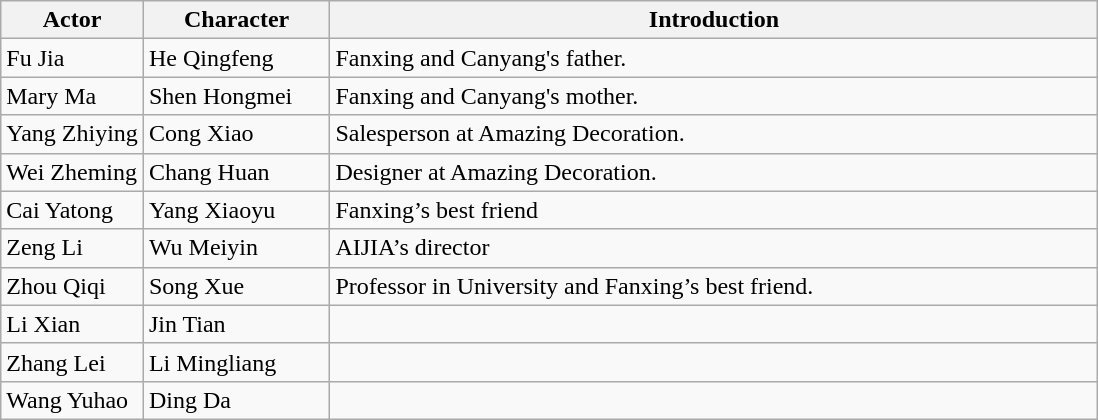<table class="wikitable">
<tr>
<th style="width:13%">Actor</th>
<th style="width:17%">Character</th>
<th>Introduction</th>
</tr>
<tr>
<td>Fu Jia</td>
<td>He Qingfeng</td>
<td>Fanxing and Canyang's father.</td>
</tr>
<tr>
<td>Mary Ma</td>
<td>Shen Hongmei</td>
<td>Fanxing and Canyang's mother.</td>
</tr>
<tr>
<td>Yang Zhiying</td>
<td>Cong Xiao</td>
<td>Salesperson at Amazing Decoration.</td>
</tr>
<tr>
<td>Wei Zheming</td>
<td>Chang Huan</td>
<td>Designer at Amazing Decoration.</td>
</tr>
<tr>
<td>Cai Yatong</td>
<td>Yang Xiaoyu</td>
<td>Fanxing’s best friend</td>
</tr>
<tr>
<td>Zeng Li</td>
<td>Wu Meiyin</td>
<td>AIJIA’s director</td>
</tr>
<tr>
<td>Zhou Qiqi</td>
<td>Song Xue</td>
<td>Professor in University and Fanxing’s best friend.</td>
</tr>
<tr>
<td>Li Xian</td>
<td>Jin Tian</td>
<td></td>
</tr>
<tr>
<td>Zhang Lei</td>
<td>Li Mingliang</td>
<td></td>
</tr>
<tr>
<td>Wang Yuhao</td>
<td>Ding Da</td>
<td></td>
</tr>
</table>
